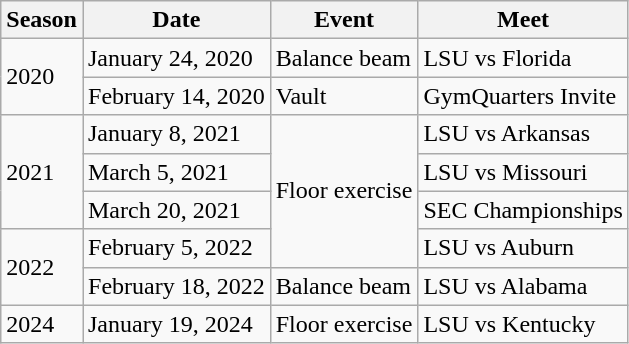<table class="wikitable">
<tr>
<th>Season</th>
<th>Date</th>
<th>Event</th>
<th>Meet</th>
</tr>
<tr>
<td rowspan="2">2020</td>
<td>January 24, 2020</td>
<td>Balance beam</td>
<td>LSU vs Florida</td>
</tr>
<tr>
<td>February 14, 2020</td>
<td>Vault</td>
<td>GymQuarters Invite</td>
</tr>
<tr>
<td rowspan="3">2021</td>
<td>January 8, 2021</td>
<td rowspan="4">Floor exercise</td>
<td>LSU vs Arkansas</td>
</tr>
<tr>
<td>March 5, 2021</td>
<td>LSU vs Missouri</td>
</tr>
<tr>
<td>March 20, 2021</td>
<td>SEC Championships</td>
</tr>
<tr>
<td rowspan="2">2022</td>
<td>February 5, 2022</td>
<td>LSU vs Auburn</td>
</tr>
<tr>
<td>February 18, 2022</td>
<td>Balance beam</td>
<td>LSU vs Alabama</td>
</tr>
<tr>
<td>2024</td>
<td>January 19, 2024</td>
<td>Floor exercise</td>
<td>LSU vs Kentucky</td>
</tr>
</table>
